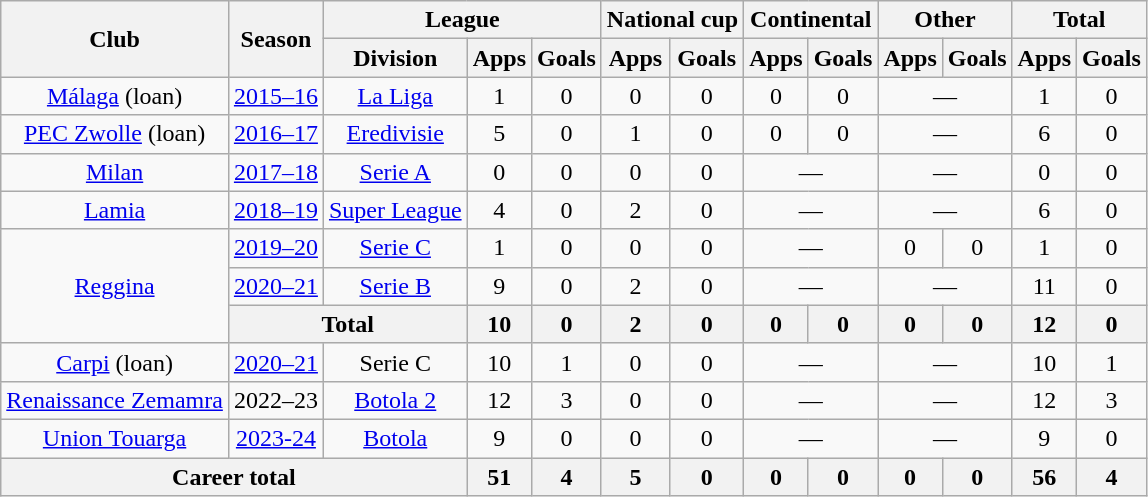<table class="wikitable" style="text-align:center">
<tr>
<th rowspan="2">Club</th>
<th rowspan="2">Season</th>
<th colspan="3">League</th>
<th colspan="2">National cup</th>
<th colspan="2">Continental</th>
<th colspan="2">Other</th>
<th colspan="2">Total</th>
</tr>
<tr>
<th>Division</th>
<th>Apps</th>
<th>Goals</th>
<th>Apps</th>
<th>Goals</th>
<th>Apps</th>
<th>Goals</th>
<th>Apps</th>
<th>Goals</th>
<th>Apps</th>
<th>Goals</th>
</tr>
<tr>
<td><a href='#'>Málaga</a> (loan)</td>
<td><a href='#'>2015–16</a></td>
<td><a href='#'>La Liga</a></td>
<td>1</td>
<td>0</td>
<td>0</td>
<td>0</td>
<td>0</td>
<td>0</td>
<td colspan="2">—</td>
<td>1</td>
<td>0</td>
</tr>
<tr>
<td><a href='#'>PEC Zwolle</a> (loan)</td>
<td><a href='#'>2016–17</a></td>
<td><a href='#'>Eredivisie</a></td>
<td>5</td>
<td>0</td>
<td>1</td>
<td>0</td>
<td>0</td>
<td>0</td>
<td colspan="2">—</td>
<td>6</td>
<td>0</td>
</tr>
<tr>
<td><a href='#'>Milan</a></td>
<td><a href='#'>2017–18</a></td>
<td><a href='#'>Serie A</a></td>
<td>0</td>
<td>0</td>
<td>0</td>
<td>0</td>
<td colspan="2">—</td>
<td colspan="2">—</td>
<td>0</td>
<td>0</td>
</tr>
<tr>
<td><a href='#'>Lamia</a></td>
<td><a href='#'>2018–19</a></td>
<td><a href='#'>Super League</a></td>
<td>4</td>
<td>0</td>
<td>2</td>
<td>0</td>
<td colspan="2">—</td>
<td colspan="2">—</td>
<td>6</td>
<td>0</td>
</tr>
<tr>
<td rowspan="3"><a href='#'>Reggina</a></td>
<td><a href='#'>2019–20</a></td>
<td><a href='#'>Serie C</a></td>
<td>1</td>
<td>0</td>
<td>0</td>
<td>0</td>
<td colspan="2">—</td>
<td>0</td>
<td>0</td>
<td>1</td>
<td>0</td>
</tr>
<tr>
<td><a href='#'>2020–21</a></td>
<td><a href='#'>Serie B</a></td>
<td>9</td>
<td>0</td>
<td>2</td>
<td>0</td>
<td colspan="2">—</td>
<td colspan="2">—</td>
<td>11</td>
<td>0</td>
</tr>
<tr>
<th colspan="2">Total</th>
<th>10</th>
<th>0</th>
<th>2</th>
<th>0</th>
<th>0</th>
<th>0</th>
<th>0</th>
<th>0</th>
<th>12</th>
<th>0</th>
</tr>
<tr>
<td><a href='#'>Carpi</a> (loan)</td>
<td><a href='#'>2020–21</a></td>
<td>Serie C</td>
<td>10</td>
<td>1</td>
<td>0</td>
<td>0</td>
<td colspan="2">—</td>
<td colspan="2">—</td>
<td>10</td>
<td>1</td>
</tr>
<tr>
<td><a href='#'>Renaissance Zemamra</a></td>
<td>2022–23</td>
<td><a href='#'>Botola 2</a></td>
<td>12</td>
<td>3</td>
<td>0</td>
<td>0</td>
<td colspan="2">—</td>
<td colspan="2">—</td>
<td>12</td>
<td>3</td>
</tr>
<tr>
<td><a href='#'>Union Touarga</a></td>
<td><a href='#'>2023-24</a></td>
<td><a href='#'>Botola</a></td>
<td>9</td>
<td>0</td>
<td>0</td>
<td>0</td>
<td colspan="2">—</td>
<td colspan="2">—</td>
<td>9</td>
<td>0</td>
</tr>
<tr>
<th colspan="3">Career total</th>
<th>51</th>
<th>4</th>
<th>5</th>
<th>0</th>
<th>0</th>
<th>0</th>
<th>0</th>
<th>0</th>
<th>56</th>
<th>4</th>
</tr>
</table>
